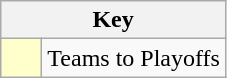<table class="wikitable" style="text-align: center;">
<tr>
<th colspan=2>Key</th>
</tr>
<tr>
<td style="background:#ffffcc; width:20px;"></td>
<td align=left>Teams to Playoffs</td>
</tr>
</table>
